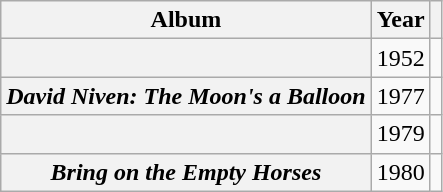<table class="wikitable plainrowheaders sortable" style="margin-right: 0;">
<tr>
<th scope="col">Album</th>
<th scope="col">Year</th>
<th scope="col" class="unsortable"></th>
</tr>
<tr>
<th scope="row"></th>
<td>1952</td>
<td style="text-align: center;"></td>
</tr>
<tr>
<th scope="row"><em>David Niven: The Moon's a Balloon</em></th>
<td>1977</td>
<td style="text-align: center;"></td>
</tr>
<tr>
<th scope="row"></th>
<td>1979</td>
<td style="text-align: center;"></td>
</tr>
<tr>
<th scope="row"><em>Bring on the Empty Horses</em></th>
<td>1980</td>
<td style="text-align: center;"></td>
</tr>
</table>
